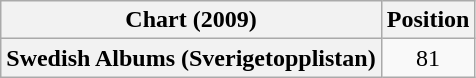<table class="wikitable plainrowheaders" style="text-align:center">
<tr>
<th scope="col">Chart (2009)</th>
<th scope="col">Position</th>
</tr>
<tr>
<th scope="row">Swedish Albums (Sverigetopplistan)</th>
<td>81</td>
</tr>
</table>
